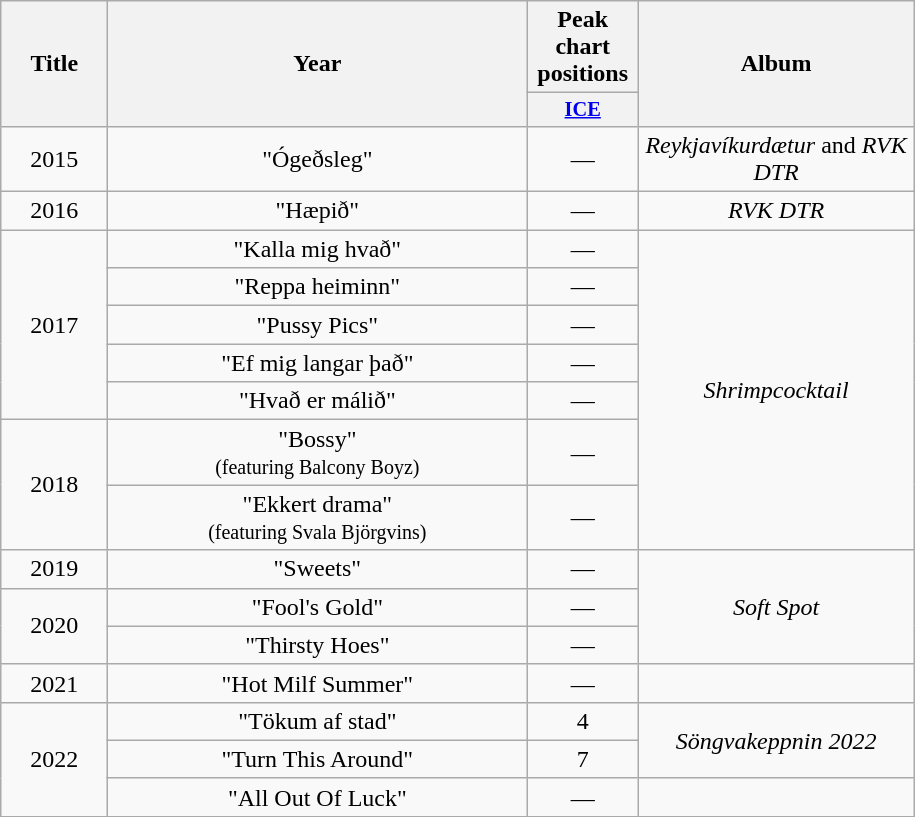<table class="wikitable" style="text-align:center;">
<tr>
<th rowspan="2" scope="col" style="width:4em;">Title</th>
<th rowspan="2" scope="col" style="width:17em;">Year</th>
<th scope="col">Peak chart positions</th>
<th rowspan="2" scope="col" style="width:11em;">Album</th>
</tr>
<tr>
<th scope="col" style="width:5em;font-size:85%;"><a href='#'>ICE</a><br></th>
</tr>
<tr>
<td>2015</td>
<td>"Ógeðsleg"</td>
<td>—</td>
<td><em>Reykjavíkurdætur</em> and <em>RVK DTR</em></td>
</tr>
<tr>
<td>2016</td>
<td>"Hæpið"</td>
<td>—</td>
<td><em>RVK DTR</em></td>
</tr>
<tr>
<td rowspan="5">2017</td>
<td>"Kalla mig hvað"</td>
<td>—</td>
<td rowspan="7"><em>Shrimpcocktail</em></td>
</tr>
<tr>
<td>"Reppa heiminn"</td>
<td>—</td>
</tr>
<tr>
<td>"Pussy Pics"</td>
<td>—</td>
</tr>
<tr>
<td>"Ef mig langar það"</td>
<td>—</td>
</tr>
<tr>
<td>"Hvað er málið"</td>
<td>—</td>
</tr>
<tr>
<td rowspan="2">2018</td>
<td>"Bossy"<br><small>(featuring Balcony Boyz)</small></td>
<td>—</td>
</tr>
<tr>
<td>"Ekkert drama"<br><small>(featuring Svala Björgvins)</small></td>
<td>—</td>
</tr>
<tr>
<td>2019</td>
<td>"Sweets"</td>
<td>—</td>
<td rowspan="3"><em>Soft Spot</em></td>
</tr>
<tr>
<td rowspan="2">2020</td>
<td>"Fool's Gold"</td>
<td>—</td>
</tr>
<tr>
<td>"Thirsty Hoes"</td>
<td>—</td>
</tr>
<tr>
<td>2021</td>
<td>"Hot Milf Summer"</td>
<td>—</td>
<td></td>
</tr>
<tr>
<td rowspan="3">2022</td>
<td>"Tökum af stad"</td>
<td>4</td>
<td rowspan="2"><em>Söngvakeppnin 2022</em></td>
</tr>
<tr>
<td>"Turn This Around"</td>
<td>7</td>
</tr>
<tr>
<td>"All Out Of Luck"</td>
<td>—</td>
<td></td>
</tr>
</table>
